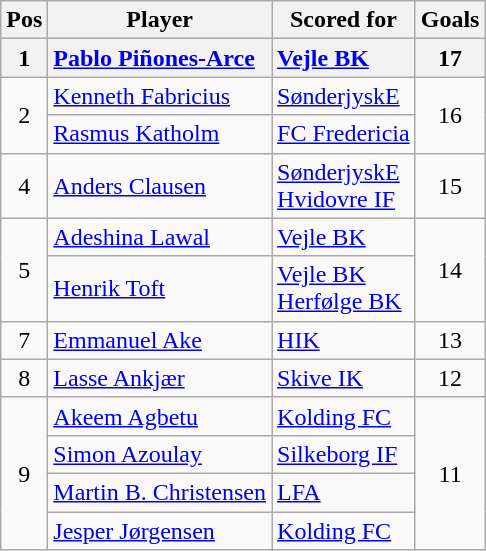<table class="wikitable" style="text-align: center;">
<tr>
<th>Pos</th>
<th>Player</th>
<th>Scored for</th>
<th>Goals</th>
</tr>
<tr>
<th>1</th>
<th style="text-align:left;"> <a href='#'>Pablo Piñones-Arce</a></th>
<th style="text-align:left;"><a href='#'>Vejle BK</a></th>
<th>17</th>
</tr>
<tr>
<td rowspan="2">2</td>
<td style="text-align:left;"> <a href='#'>Kenneth Fabricius</a></td>
<td style="text-align:left;"><a href='#'>SønderjyskE</a></td>
<td rowspan="2">16</td>
</tr>
<tr>
<td style="text-align:left;"> <a href='#'>Rasmus Katholm</a></td>
<td style="text-align:left;"><a href='#'>FC Fredericia</a></td>
</tr>
<tr>
<td>4</td>
<td style="text-align:left;"> <a href='#'>Anders Clausen</a></td>
<td style="text-align:left;"><a href='#'>SønderjyskE</a><br><a href='#'>Hvidovre IF</a></td>
<td>15</td>
</tr>
<tr>
<td rowspan="2">5</td>
<td style="text-align:left;"> <a href='#'>Adeshina Lawal</a></td>
<td style="text-align:left;"><a href='#'>Vejle BK</a></td>
<td rowspan="2">14</td>
</tr>
<tr>
<td style="text-align:left;"> <a href='#'>Henrik Toft</a></td>
<td style="text-align:left;"><a href='#'>Vejle BK</a><br><a href='#'>Herfølge BK</a></td>
</tr>
<tr>
<td>7</td>
<td style="text-align:left;"> <a href='#'>Emmanuel Ake</a></td>
<td style="text-align:left;"><a href='#'>HIK</a></td>
<td>13</td>
</tr>
<tr>
<td>8</td>
<td style="text-align:left;"> <a href='#'>Lasse Ankjær</a></td>
<td style="text-align:left;"><a href='#'>Skive IK</a></td>
<td>12</td>
</tr>
<tr>
<td rowspan="4">9</td>
<td style="text-align:left;"> <a href='#'>Akeem Agbetu</a></td>
<td style="text-align:left;"><a href='#'>Kolding FC</a></td>
<td rowspan="4">11</td>
</tr>
<tr>
<td style="text-align:left;"> <a href='#'>Simon Azoulay</a></td>
<td style="text-align:left;"><a href='#'>Silkeborg IF</a></td>
</tr>
<tr>
<td style="text-align:left;"> <a href='#'>Martin B. Christensen</a></td>
<td style="text-align:left;"><a href='#'>LFA</a></td>
</tr>
<tr>
<td style="text-align:left;"> <a href='#'>Jesper Jørgensen</a></td>
<td style="text-align:left;"><a href='#'>Kolding FC</a></td>
</tr>
</table>
